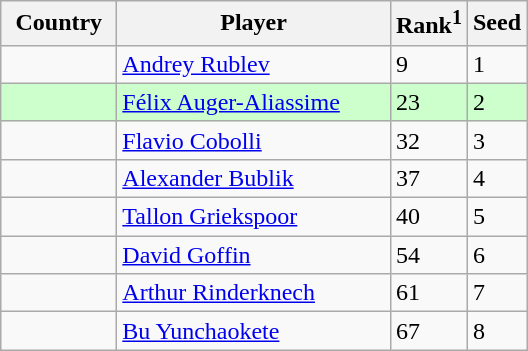<table class="sortable wikitable">
<tr>
<th width="70">Country</th>
<th width="175">Player</th>
<th>Rank<sup>1</sup></th>
<th>Seed</th>
</tr>
<tr>
<td></td>
<td><a href='#'>Andrey Rublev</a></td>
<td>9</td>
<td>1</td>
</tr>
<tr style="background:#cfc;">
<td></td>
<td><a href='#'>Félix Auger-Aliassime</a></td>
<td>23</td>
<td>2</td>
</tr>
<tr>
<td></td>
<td><a href='#'>Flavio Cobolli</a></td>
<td>32</td>
<td>3</td>
</tr>
<tr>
<td></td>
<td><a href='#'>Alexander Bublik</a></td>
<td>37</td>
<td>4</td>
</tr>
<tr>
<td></td>
<td><a href='#'>Tallon Griekspoor</a></td>
<td>40</td>
<td>5</td>
</tr>
<tr>
<td></td>
<td><a href='#'>David Goffin</a></td>
<td>54</td>
<td>6</td>
</tr>
<tr>
<td></td>
<td><a href='#'>Arthur Rinderknech</a></td>
<td>61</td>
<td>7</td>
</tr>
<tr>
<td></td>
<td><a href='#'>Bu Yunchaokete</a></td>
<td>67</td>
<td>8</td>
</tr>
</table>
